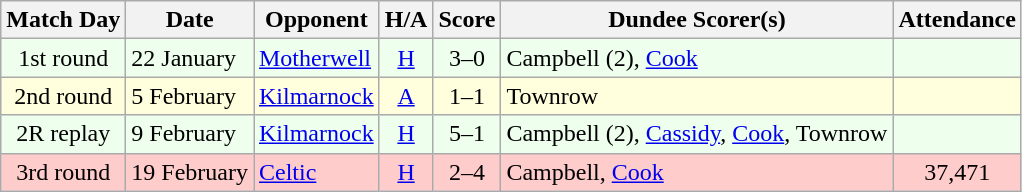<table class="wikitable" style="text-align:center">
<tr>
<th>Match Day</th>
<th>Date</th>
<th>Opponent</th>
<th>H/A</th>
<th>Score</th>
<th>Dundee Scorer(s)</th>
<th>Attendance</th>
</tr>
<tr bgcolor="#EEFFEE">
<td>1st round</td>
<td align="left">22 January</td>
<td align="left"><a href='#'>Motherwell</a></td>
<td><a href='#'>H</a></td>
<td>3–0</td>
<td align="left">Campbell (2), <a href='#'>Cook</a></td>
<td></td>
</tr>
<tr bgcolor="#FFFFDD">
<td>2nd round</td>
<td align="left">5 February</td>
<td align="left"><a href='#'>Kilmarnock</a></td>
<td><a href='#'>A</a></td>
<td>1–1</td>
<td align="left">Townrow</td>
<td></td>
</tr>
<tr bgcolor="#EEFFEE">
<td>2R replay</td>
<td align="left">9 February</td>
<td align="left"><a href='#'>Kilmarnock</a></td>
<td><a href='#'>H</a></td>
<td>5–1</td>
<td align="left">Campbell (2), <a href='#'>Cassidy</a>, <a href='#'>Cook</a>, Townrow</td>
<td></td>
</tr>
<tr bgcolor="#FFCCCC">
<td>3rd round</td>
<td align="left">19 February</td>
<td align="left"><a href='#'>Celtic</a></td>
<td><a href='#'>H</a></td>
<td>2–4</td>
<td align="left">Campbell, <a href='#'>Cook</a></td>
<td>37,471</td>
</tr>
</table>
